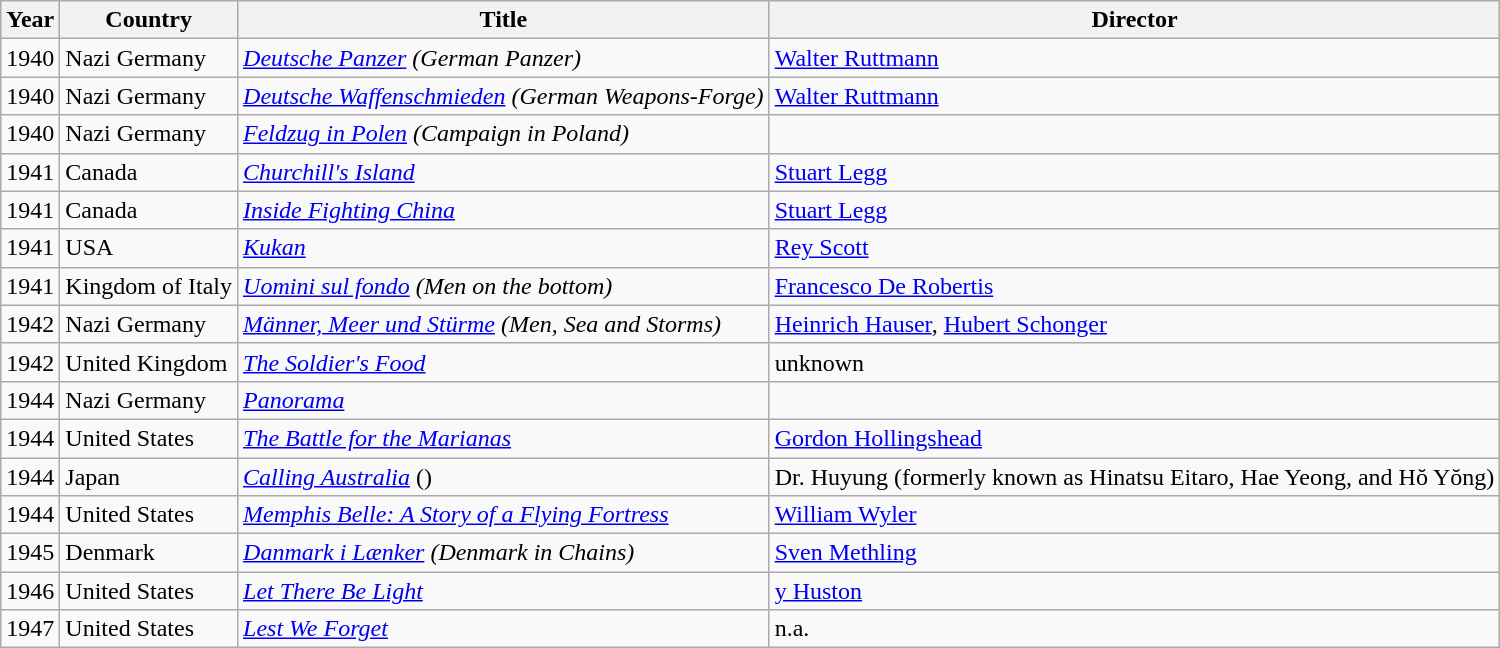<table class="wikitable" border="1">
<tr>
<th>Year</th>
<th>Country</th>
<th>Title</th>
<th>Director</th>
</tr>
<tr>
<td>1940</td>
<td>Nazi Germany</td>
<td><em><a href='#'>Deutsche Panzer</a> (German Panzer)</em></td>
<td><a href='#'>Walter Ruttmann</a></td>
</tr>
<tr>
<td>1940</td>
<td>Nazi Germany</td>
<td><em><a href='#'>Deutsche Waffenschmieden</a> (German Weapons-Forge)</em></td>
<td><a href='#'>Walter Ruttmann</a></td>
</tr>
<tr>
<td>1940</td>
<td>Nazi Germany</td>
<td><em><a href='#'>Feldzug in Polen</a> (Campaign in Poland)</em></td>
<td></td>
</tr>
<tr>
<td>1941</td>
<td>Canada</td>
<td><em><a href='#'>Churchill's Island</a></em></td>
<td><a href='#'>Stuart Legg</a></td>
</tr>
<tr>
<td>1941</td>
<td>Canada</td>
<td><em><a href='#'>Inside Fighting China</a></em></td>
<td><a href='#'>Stuart Legg</a></td>
</tr>
<tr>
<td>1941</td>
<td>USA</td>
<td><em><a href='#'>Kukan</a></em></td>
<td><a href='#'>Rey Scott</a></td>
</tr>
<tr>
<td>1941</td>
<td>Kingdom of Italy</td>
<td><em><a href='#'>Uomini sul fondo</a> (Men on the bottom)</em></td>
<td><a href='#'>Francesco De Robertis</a></td>
</tr>
<tr>
<td>1942</td>
<td>Nazi Germany</td>
<td><em><a href='#'>Männer, Meer und Stürme</a> (Men, Sea and Storms)</em></td>
<td><a href='#'>Heinrich Hauser</a>, <a href='#'>Hubert Schonger</a></td>
</tr>
<tr>
<td>1942</td>
<td>United Kingdom</td>
<td><em><a href='#'>The Soldier's Food</a></em></td>
<td>unknown</td>
</tr>
<tr>
<td>1944</td>
<td>Nazi Germany</td>
<td><em><a href='#'>Panorama</a></em></td>
<td></td>
</tr>
<tr>
<td>1944</td>
<td>United States</td>
<td><em><a href='#'>The Battle for the Marianas</a></em></td>
<td><a href='#'>Gordon Hollingshead</a></td>
</tr>
<tr>
<td>1944</td>
<td>Japan</td>
<td><em><a href='#'>Calling Australia</a></em> ()</td>
<td>Dr. Huyung (formerly known as Hinatsu Eitaro, Hae Yeong, and Hŏ Yŏng)</td>
</tr>
<tr>
<td>1944</td>
<td>United States</td>
<td><em><a href='#'>Memphis Belle: A Story of a Flying Fortress</a></em></td>
<td><a href='#'>William Wyler</a></td>
</tr>
<tr>
<td>1945</td>
<td>Denmark</td>
<td><em><a href='#'>Danmark i Lænker</a> (Denmark in Chains) </em></td>
<td><a href='#'>Sven Methling</a></td>
</tr>
<tr>
<td>1946</td>
<td>United States</td>
<td><em><a href='#'>Let There Be Light</a></em></td>
<td><a href='#'>y Huston</a></td>
</tr>
<tr>
<td>1947</td>
<td>United States</td>
<td><em><a href='#'>Lest We Forget</a></em></td>
<td>n.a.</td>
</tr>
</table>
